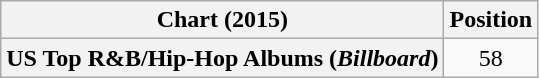<table class="wikitable plainrowheaders" style="text-align:center">
<tr>
<th scope="col">Chart (2015)</th>
<th scope="col">Position</th>
</tr>
<tr>
<th scope="row">US Top R&B/Hip-Hop Albums (<em>Billboard</em>)</th>
<td>58</td>
</tr>
</table>
